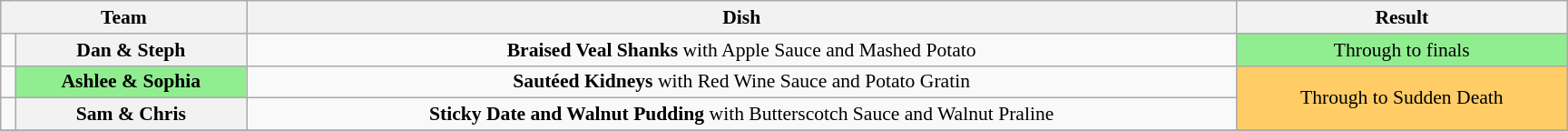<table class="wikitable plainrowheaders" style="margin:1em auto; text-align:center; font-size:90%; width:80em;">
<tr>
<th colspan="2">Team</th>
<th>Dish</th>
<th>Result</th>
</tr>
<tr>
<td></td>
<th>Dan & Steph</th>
<td><strong>Braised Veal Shanks</strong> with Apple Sauce and Mashed Potato</td>
<td style="background:lightgreen">Through to finals</td>
</tr>
<tr>
<td></td>
<th style="background:lightgreen;"><strong>Ashlee & Sophia</strong></th>
<td><strong>Sautéed Kidneys</strong> with Red Wine Sauce and Potato Gratin</td>
<td rowspan="2" style="background:#FFCC66">Through to Sudden Death</td>
</tr>
<tr>
<td></td>
<th>Sam & Chris</th>
<td><strong>Sticky Date and Walnut Pudding</strong> with Butterscotch Sauce and Walnut Praline</td>
</tr>
<tr>
</tr>
</table>
